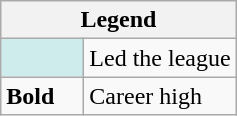<table class="wikitable mw-collapsible mw-collapsed">
<tr>
<th colspan="2">Legend</th>
</tr>
<tr>
<td style="background:#cfecec; width:3em;"></td>
<td>Led the league</td>
</tr>
<tr>
<td><strong>Bold</strong></td>
<td>Career high</td>
</tr>
</table>
